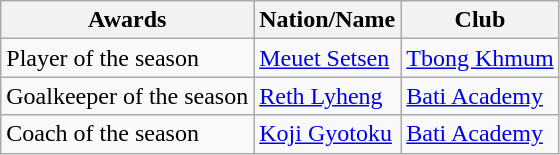<table class="wikitable" style="font-size: 100%;">
<tr>
<th>Awards</th>
<th>Nation/Name</th>
<th>Club</th>
</tr>
<tr>
<td>Player of the season</td>
<td> <a href='#'>Meuet Setsen</a></td>
<td><a href='#'>Tbong Khmum</a></td>
</tr>
<tr>
<td>Goalkeeper of the season</td>
<td> <a href='#'>Reth Lyheng</a></td>
<td><a href='#'>Bati Academy</a></td>
</tr>
<tr>
<td>Coach of the season</td>
<td> <a href='#'>Koji Gyotoku</a></td>
<td><a href='#'>Bati Academy</a></td>
</tr>
</table>
